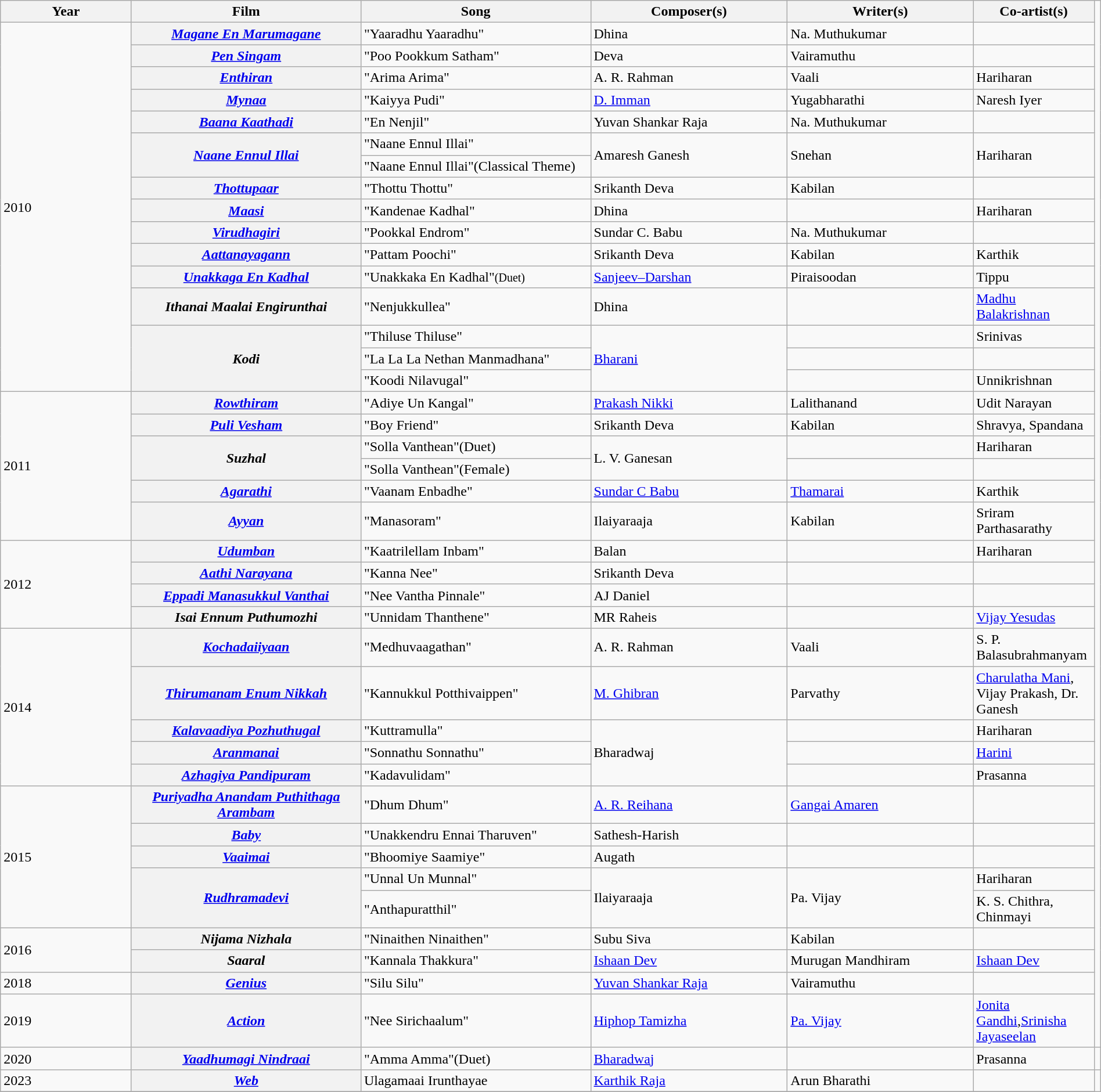<table class="wikitable plainrowheaders" width="100%" textcolor:#000;">
<tr>
<th scope="col" width=12%><strong>Year</strong></th>
<th scope="col" width=21%><strong>Film</strong></th>
<th scope="col" width=21%><strong>Song</strong></th>
<th scope="col" width=18%><strong>Composer(s)</strong></th>
<th scope="col" width=17%><strong>Writer(s)</strong></th>
<th scope="col" width=18%><strong>Co-artist(s)</strong></th>
</tr>
<tr>
<td rowspan="16">2010</td>
<th><em><a href='#'>Magane En Marumagane</a></em></th>
<td>"Yaaradhu Yaaradhu"</td>
<td>Dhina</td>
<td>Na. Muthukumar</td>
<td></td>
</tr>
<tr>
<th><em><a href='#'>Pen Singam</a></em></th>
<td>"Poo Pookkum Satham"</td>
<td>Deva</td>
<td>Vairamuthu</td>
<td></td>
</tr>
<tr>
<th><em><a href='#'>Enthiran</a></em></th>
<td>"Arima Arima"</td>
<td>A. R. Rahman</td>
<td>Vaali</td>
<td>Hariharan</td>
</tr>
<tr>
<th><em><a href='#'>Mynaa</a></em></th>
<td>"Kaiyya Pudi"</td>
<td><a href='#'>D. Imman</a></td>
<td>Yugabharathi</td>
<td>Naresh Iyer</td>
</tr>
<tr>
<th><em><a href='#'>Baana Kaathadi</a></em></th>
<td>"En Nenjil"</td>
<td>Yuvan Shankar Raja</td>
<td>Na. Muthukumar</td>
<td></td>
</tr>
<tr>
<th rowspan="2"><em><a href='#'>Naane Ennul Illai</a></em></th>
<td>"Naane Ennul Illai"</td>
<td rowspan="2">Amaresh Ganesh</td>
<td rowspan="2">Snehan</td>
<td rowspan="2">Hariharan</td>
</tr>
<tr>
<td>"Naane Ennul Illai"(Classical Theme)</td>
</tr>
<tr>
<th><em><a href='#'>Thottupaar</a></em></th>
<td>"Thottu Thottu"</td>
<td>Srikanth Deva</td>
<td>Kabilan</td>
<td></td>
</tr>
<tr>
<th><em><a href='#'>Maasi</a></em></th>
<td>"Kandenae Kadhal"</td>
<td>Dhina</td>
<td></td>
<td>Hariharan</td>
</tr>
<tr>
<th><em><a href='#'>Virudhagiri</a></em></th>
<td>"Pookkal Endrom"</td>
<td>Sundar C. Babu</td>
<td>Na. Muthukumar</td>
<td></td>
</tr>
<tr>
<th><em><a href='#'>Aattanayagann</a></em></th>
<td>"Pattam Poochi"</td>
<td>Srikanth Deva</td>
<td>Kabilan</td>
<td>Karthik</td>
</tr>
<tr>
<th><em><a href='#'>Unakkaga En Kadhal</a></em></th>
<td>"Unakkaka En Kadhal"<small>(Duet)</small></td>
<td><a href='#'>Sanjeev–Darshan</a></td>
<td>Piraisoodan</td>
<td>Tippu</td>
</tr>
<tr>
<th><em>Ithanai Maalai Engirunthai</em></th>
<td>"Nenjukkullea"</td>
<td>Dhina</td>
<td></td>
<td><a href='#'>Madhu Balakrishnan</a></td>
</tr>
<tr>
<th rowspan="3"><em>Kodi</em></th>
<td>"Thiluse Thiluse"</td>
<td rowspan="3"><a href='#'>Bharani</a></td>
<td></td>
<td>Srinivas</td>
</tr>
<tr>
<td>"La La La Nethan Manmadhana"</td>
<td></td>
<td></td>
</tr>
<tr>
<td>"Koodi Nilavugal"</td>
<td></td>
<td>Unnikrishnan</td>
</tr>
<tr>
<td rowspan="6">2011</td>
<th><em><a href='#'>Rowthiram</a></em></th>
<td>"Adiye Un Kangal"</td>
<td><a href='#'>Prakash Nikki</a></td>
<td>Lalithanand</td>
<td>Udit Narayan</td>
</tr>
<tr>
<th><em><a href='#'>Puli Vesham</a></em></th>
<td>"Boy Friend"</td>
<td>Srikanth Deva</td>
<td>Kabilan</td>
<td>Shravya, Spandana</td>
</tr>
<tr>
<th rowspan="2"><em>Suzhal</em></th>
<td>"Solla Vanthean"(Duet)</td>
<td rowspan="2">L. V. Ganesan</td>
<td></td>
<td>Hariharan</td>
</tr>
<tr>
<td>"Solla Vanthean"(Female)</td>
<td></td>
<td></td>
</tr>
<tr>
<th><em><a href='#'>Agarathi</a></em></th>
<td>"Vaanam Enbadhe"</td>
<td><a href='#'>Sundar C Babu</a></td>
<td><a href='#'>Thamarai</a></td>
<td>Karthik</td>
</tr>
<tr>
<th><em><a href='#'>Ayyan</a></em></th>
<td>"Manasoram"</td>
<td>Ilaiyaraaja</td>
<td>Kabilan</td>
<td>Sriram Parthasarathy</td>
</tr>
<tr>
<td rowspan="4">2012</td>
<th><em><a href='#'>Udumban</a></em></th>
<td>"Kaatrilellam Inbam"</td>
<td>Balan</td>
<td></td>
<td>Hariharan</td>
</tr>
<tr>
<th><em><a href='#'>Aathi Narayana</a></em></th>
<td>"Kanna Nee"</td>
<td>Srikanth Deva</td>
<td></td>
<td></td>
</tr>
<tr>
<th><em><a href='#'>Eppadi Manasukkul Vanthai</a></em></th>
<td>"Nee Vantha Pinnale"</td>
<td>AJ Daniel</td>
<td></td>
<td></td>
</tr>
<tr>
<th><em>Isai Ennum Puthumozhi</em></th>
<td>"Unnidam Thanthene"</td>
<td>MR Raheis</td>
<td></td>
<td><a href='#'>Vijay Yesudas</a></td>
</tr>
<tr>
<td rowspan="5">2014</td>
<th><em><a href='#'>Kochadaiiyaan</a></em></th>
<td>"Medhuvaagathan"</td>
<td>A. R. Rahman</td>
<td>Vaali</td>
<td>S. P. Balasubrahmanyam</td>
</tr>
<tr>
<th><em><a href='#'>Thirumanam Enum Nikkah</a></em></th>
<td>"Kannukkul Potthivaippen"</td>
<td><a href='#'>M. Ghibran</a></td>
<td>Parvathy</td>
<td><a href='#'>Charulatha Mani</a>, Vijay Prakash, Dr. Ganesh</td>
</tr>
<tr>
<th><em><a href='#'>Kalavaadiya Pozhuthugal</a></em></th>
<td>"Kuttramulla"</td>
<td rowspan="3">Bharadwaj</td>
<td></td>
<td>Hariharan</td>
</tr>
<tr>
<th><em><a href='#'>Aranmanai</a></em></th>
<td>"Sonnathu Sonnathu"</td>
<td></td>
<td><a href='#'>Harini</a></td>
</tr>
<tr>
<th><em><a href='#'>Azhagiya Pandipuram</a></em></th>
<td>"Kadavulidam"</td>
<td></td>
<td>Prasanna</td>
</tr>
<tr>
<td rowspan="5">2015</td>
<th><em><a href='#'>Puriyadha Anandam Puthithaga Arambam</a></em></th>
<td>"Dhum Dhum"</td>
<td><a href='#'>A. R. Reihana</a></td>
<td><a href='#'>Gangai Amaren</a></td>
<td></td>
</tr>
<tr>
<th><em><a href='#'>Baby</a></em></th>
<td>"Unakkendru Ennai Tharuven"</td>
<td>Sathesh-Harish</td>
<td></td>
<td></td>
</tr>
<tr>
<th><em><a href='#'>Vaaimai</a></em></th>
<td>"Bhoomiye Saamiye"</td>
<td>Augath</td>
<td></td>
<td></td>
</tr>
<tr>
<th rowspan="2"><em><a href='#'>Rudhramadevi</a></em></th>
<td>"Unnal Un Munnal"</td>
<td rowspan="2">Ilaiyaraaja</td>
<td rowspan="2">Pa. Vijay</td>
<td>Hariharan</td>
</tr>
<tr>
<td>"Anthapuratthil"</td>
<td>K. S. Chithra, Chinmayi</td>
</tr>
<tr>
<td rowspan="2">2016</td>
<th><em>Nijama Nizhala</em></th>
<td>"Ninaithen Ninaithen"</td>
<td>Subu Siva</td>
<td>Kabilan</td>
<td></td>
</tr>
<tr>
<th><em>Saaral</em></th>
<td>"Kannala Thakkura"</td>
<td><a href='#'>Ishaan Dev</a></td>
<td>Murugan Mandhiram</td>
<td><a href='#'>Ishaan Dev</a></td>
</tr>
<tr>
<td>2018</td>
<th><em><a href='#'>Genius</a></em></th>
<td>"Silu Silu"</td>
<td><a href='#'>Yuvan Shankar Raja</a></td>
<td>Vairamuthu</td>
<td></td>
</tr>
<tr>
<td>2019</td>
<th><em><a href='#'>Action</a></em></th>
<td>"Nee Sirichaalum"</td>
<td><a href='#'>Hiphop Tamizha</a></td>
<td><a href='#'>Pa. Vijay</a></td>
<td><a href='#'>Jonita Gandhi</a>,<a href='#'>Srinisha Jayaseelan</a></td>
</tr>
<tr>
<td>2020</td>
<th><em><a href='#'>Yaadhumagi Nindraai</a></em></th>
<td>"Amma Amma"(Duet)</td>
<td><a href='#'>Bharadwaj</a></td>
<td></td>
<td>Prasanna</td>
<td></td>
</tr>
<tr>
<td>2023</td>
<th><em><a href='#'>Web</a></em></th>
<td>Ulagamaai Irunthayae</td>
<td><a href='#'>Karthik Raja</a></td>
<td>Arun Bharathi</td>
<td></td>
</tr>
<tr>
</tr>
</table>
